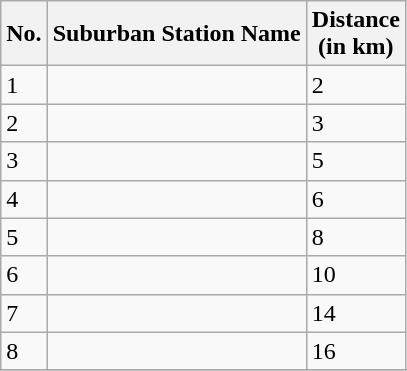<table class="wikitable" text-align:left; margin:0 0 0 1em;">
<tr>
<th>No.</th>
<th>Suburban Station Name</th>
<th>Distance<br>(in km)</th>
</tr>
<tr valign="top">
<td>1</td>
<td></td>
<td>2</td>
</tr>
<tr>
<td>2</td>
<td></td>
<td>3</td>
</tr>
<tr>
<td>3</td>
<td></td>
<td>5</td>
</tr>
<tr>
<td>4</td>
<td></td>
<td>6</td>
</tr>
<tr>
<td>5</td>
<td></td>
<td>8</td>
</tr>
<tr>
<td>6</td>
<td></td>
<td>10</td>
</tr>
<tr>
<td>7</td>
<td></td>
<td>14</td>
</tr>
<tr>
<td>8</td>
<td></td>
<td>16</td>
</tr>
<tr>
</tr>
</table>
